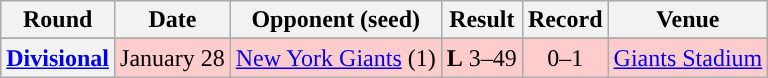<table class="wikitable" style="text-align:center">
<tr>
<th>Round</th>
<th>Date</th>
<th>Opponent (seed)</th>
<th>Result</th>
<th>Record</th>
<th>Venue</th>
</tr>
<tr>
</tr>
<tr style="background:#fcc">
<th><a href='#'>Divisional</a></th>
<td>January 28</td>
<td><a href='#'>New York Giants</a> (1)</td>
<td><strong>L</strong> 3–49</td>
<td>0–1</td>
<td><a href='#'>Giants Stadium</a></td>
</tr>
</table>
